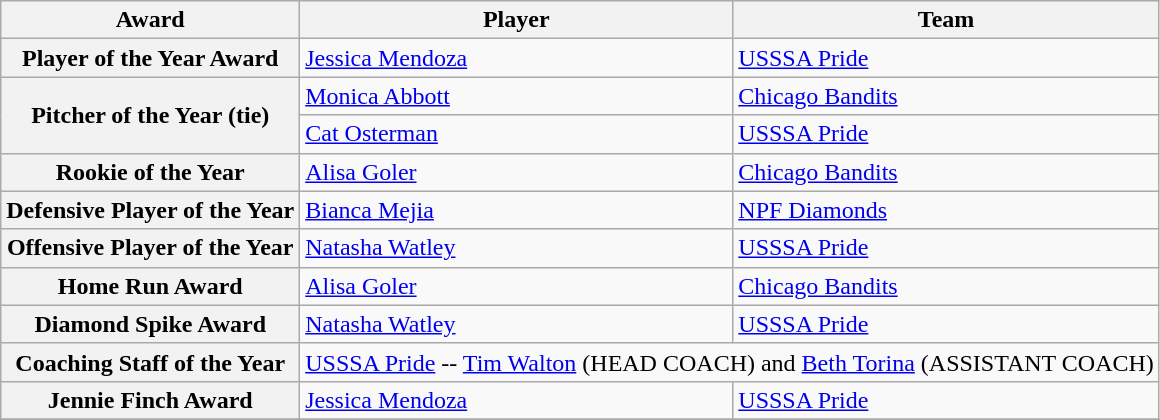<table class="wikitable">
<tr>
<th>Award</th>
<th>Player</th>
<th>Team</th>
</tr>
<tr>
<th>Player of the Year Award</th>
<td><a href='#'>Jessica Mendoza</a></td>
<td><a href='#'>USSSA Pride</a></td>
</tr>
<tr>
<th rowspan="2">Pitcher of the Year (tie)</th>
<td><a href='#'>Monica Abbott</a></td>
<td><a href='#'>Chicago Bandits</a></td>
</tr>
<tr>
<td><a href='#'>Cat Osterman</a></td>
<td><a href='#'>USSSA Pride</a></td>
</tr>
<tr>
<th>Rookie of the Year</th>
<td><a href='#'>Alisa Goler</a></td>
<td><a href='#'>Chicago Bandits</a></td>
</tr>
<tr>
<th>Defensive Player of the Year</th>
<td><a href='#'>Bianca Mejia</a></td>
<td><a href='#'>NPF Diamonds</a></td>
</tr>
<tr>
<th>Offensive Player of the Year</th>
<td><a href='#'>Natasha Watley</a></td>
<td><a href='#'>USSSA Pride</a></td>
</tr>
<tr>
<th>Home Run Award</th>
<td><a href='#'>Alisa Goler</a></td>
<td><a href='#'>Chicago Bandits</a></td>
</tr>
<tr>
<th>Diamond Spike Award</th>
<td><a href='#'>Natasha Watley</a></td>
<td><a href='#'>USSSA Pride</a></td>
</tr>
<tr>
<th>Coaching Staff of the Year</th>
<td colspan=2 style="text-align:center"><a href='#'>USSSA Pride</a> -- <a href='#'>Tim Walton</a> (HEAD COACH) and <a href='#'>Beth Torina</a> (ASSISTANT COACH)</td>
</tr>
<tr>
<th>Jennie Finch Award</th>
<td><a href='#'>Jessica Mendoza</a></td>
<td><a href='#'>USSSA Pride</a></td>
</tr>
<tr>
</tr>
</table>
